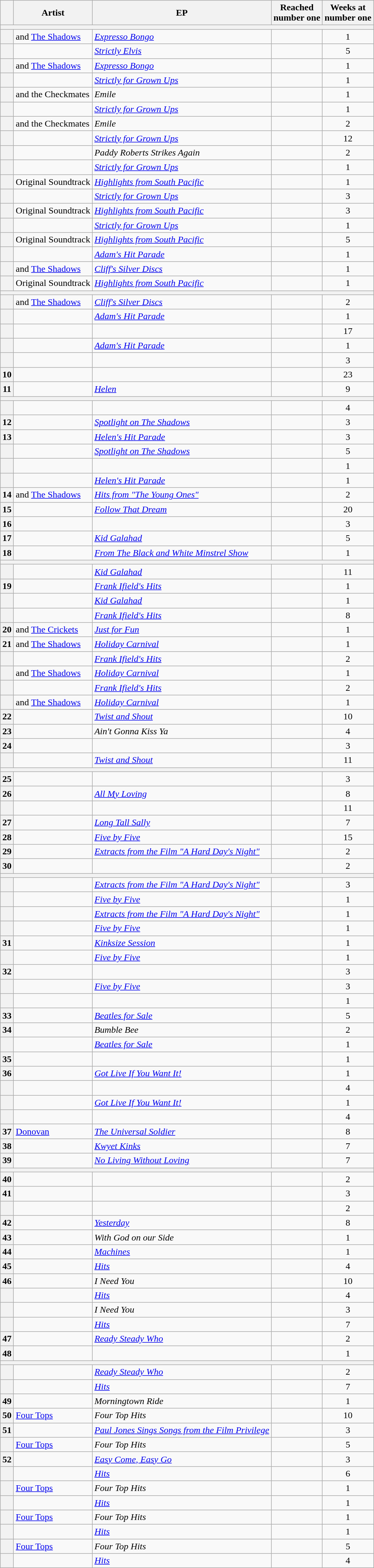<table class="wikitable sortable plainrowheaders">
<tr>
<th scope=col></th>
<th scope=col>Artist</th>
<th scope=col>EP</th>
<th scope=col>Reached<br>number one</th>
<th scope=col>Weeks at<br>number one</th>
</tr>
<tr class="unsortable">
<th scope=row style="text-align:center;" colspan=6></th>
</tr>
<tr>
<th scope=row style="text-align:center;"></th>
<td> and <a href='#'>The Shadows</a></td>
<td><em><a href='#'>Expresso Bongo</a></em></td>
<td></td>
<td align="center">1</td>
</tr>
<tr>
<th scope=row style="text-align:center;"></th>
<td></td>
<td><em><a href='#'>Strictly Elvis</a></em></td>
<td></td>
<td align="center">5</td>
</tr>
<tr>
<th scope=row style="text-align:center;"></th>
<td> and <a href='#'>The Shadows</a></td>
<td><em><a href='#'>Expresso Bongo</a></em></td>
<td></td>
<td align="center">1</td>
</tr>
<tr>
<th scope=row style="text-align:center;"></th>
<td></td>
<td><em><a href='#'>Strictly for Grown Ups</a></em></td>
<td></td>
<td align="center">1</td>
</tr>
<tr>
<th scope=row style="text-align:center;"></th>
<td> and the Checkmates</td>
<td><em>Emile</em></td>
<td></td>
<td align="center">1</td>
</tr>
<tr>
<th scope=row style="text-align:center;"></th>
<td></td>
<td><em><a href='#'>Strictly for Grown Ups</a></em></td>
<td></td>
<td align="center">1</td>
</tr>
<tr>
<th scope=row style="text-align:center;"></th>
<td> and the Checkmates</td>
<td><em>Emile</em></td>
<td></td>
<td align="center">2</td>
</tr>
<tr>
<th scope=row style="text-align:center;"></th>
<td></td>
<td><em><a href='#'>Strictly for Grown Ups</a></em></td>
<td></td>
<td align="center">12</td>
</tr>
<tr>
<th scope=row style="text-align:center;"></th>
<td></td>
<td><em>Paddy Roberts Strikes Again</em></td>
<td></td>
<td align="center">2</td>
</tr>
<tr>
<th scope=row style="text-align:center;"></th>
<td></td>
<td><em><a href='#'>Strictly for Grown Ups</a></em></td>
<td></td>
<td align="center">1</td>
</tr>
<tr>
<th scope=row style="text-align:center;"></th>
<td>Original Soundtrack</td>
<td><em><a href='#'>Highlights from South Pacific</a></em></td>
<td></td>
<td align="center">1</td>
</tr>
<tr>
<th scope=row style="text-align:center;"></th>
<td></td>
<td><em><a href='#'>Strictly for Grown Ups</a></em></td>
<td></td>
<td align="center">3</td>
</tr>
<tr>
<th scope=row style="text-align:center;"></th>
<td>Original Soundtrack</td>
<td><em><a href='#'>Highlights from South Pacific</a></em></td>
<td></td>
<td align="center">3</td>
</tr>
<tr>
<th scope=row style="text-align:center;"></th>
<td></td>
<td><em><a href='#'>Strictly for Grown Ups</a></em></td>
<td></td>
<td align="center">1</td>
</tr>
<tr>
<th scope=row style="text-align:center;"></th>
<td>Original Soundtrack</td>
<td><em><a href='#'>Highlights from South Pacific</a></em></td>
<td></td>
<td align="center">5</td>
</tr>
<tr>
<th scope=row style="text-align:center;"></th>
<td></td>
<td><em><a href='#'>Adam's Hit Parade</a></em></td>
<td></td>
<td align="center">1</td>
</tr>
<tr>
<th scope=row style="text-align:center;"></th>
<td> and <a href='#'>The Shadows</a></td>
<td><em><a href='#'>Cliff's Silver Discs</a></em></td>
<td></td>
<td align="center">1</td>
</tr>
<tr>
<th scope=row style="text-align:center;"></th>
<td>Original Soundtrack</td>
<td><em><a href='#'>Highlights from South Pacific</a></em></td>
<td></td>
<td align="center">1</td>
</tr>
<tr class="unsortable">
<th scope=row style="text-align:center;" colspan=6></th>
</tr>
<tr>
<th scope=row style="text-align:center;"></th>
<td> and <a href='#'>The Shadows</a></td>
<td><em><a href='#'>Cliff's Silver Discs</a></em></td>
<td></td>
<td align="center">2</td>
</tr>
<tr>
<th scope=row style="text-align:center;"></th>
<td></td>
<td><em><a href='#'>Adam's Hit Parade</a></em></td>
<td></td>
<td align="center">1</td>
</tr>
<tr>
<th scope=row style="text-align:center;"></th>
<td></td>
<td><em></em></td>
<td></td>
<td align="center">17</td>
</tr>
<tr>
<th scope=row style="text-align:center;"></th>
<td></td>
<td><em><a href='#'>Adam's Hit Parade</a></em></td>
<td></td>
<td align="center">1</td>
</tr>
<tr>
<th scope=row style="text-align:center;"></th>
<td></td>
<td><em></em></td>
<td></td>
<td align="center">3</td>
</tr>
<tr>
<th scope=row style="text-align:center;">10</th>
<td></td>
<td><em></em></td>
<td></td>
<td align="center">23</td>
</tr>
<tr>
<th scope=row style="text-align:center;">11</th>
<td></td>
<td><em><a href='#'>Helen</a></em></td>
<td></td>
<td align="center">9</td>
</tr>
<tr class="unsortable">
<th scope=row style="text-align:center;" colspan=6></th>
</tr>
<tr>
<th scope=row style="text-align:center;"></th>
<td></td>
<td><em></em></td>
<td></td>
<td align="center">4</td>
</tr>
<tr>
<th scope=row style="text-align:center;">12</th>
<td></td>
<td><em><a href='#'>Spotlight on The Shadows</a></em></td>
<td></td>
<td align="center">3</td>
</tr>
<tr>
<th scope=row style="text-align:center;">13</th>
<td></td>
<td><em><a href='#'>Helen's Hit Parade</a></em></td>
<td></td>
<td align="center">3</td>
</tr>
<tr>
<th scope=row style="text-align:center;"></th>
<td></td>
<td><em><a href='#'>Spotlight on The Shadows</a></em></td>
<td></td>
<td align="center">5</td>
</tr>
<tr>
<th scope=row style="text-align:center;"></th>
<td></td>
<td><em></em></td>
<td></td>
<td align="center">1</td>
</tr>
<tr>
<th scope=row style="text-align:center;"></th>
<td></td>
<td><em><a href='#'>Helen's Hit Parade</a></em></td>
<td></td>
<td align="center">1</td>
</tr>
<tr>
<th scope=row style="text-align:center;">14</th>
<td> and <a href='#'>The Shadows</a></td>
<td><em><a href='#'>Hits from "The Young Ones"</a></em></td>
<td></td>
<td align="center">2</td>
</tr>
<tr>
<th scope=row style="text-align:center;">15</th>
<td></td>
<td><em><a href='#'>Follow That Dream</a></em></td>
<td></td>
<td align="center">20</td>
</tr>
<tr>
<th scope=row style="text-align:center;">16</th>
<td></td>
<td><em></em></td>
<td></td>
<td align="center">3</td>
</tr>
<tr>
<th scope=row style="text-align:center;">17</th>
<td></td>
<td><em><a href='#'>Kid Galahad</a></em></td>
<td></td>
<td align="center">5</td>
</tr>
<tr>
<th scope=row style="text-align:center;">18</th>
<td></td>
<td><em><a href='#'>From The Black and White Minstrel Show</a></em></td>
<td></td>
<td align="center">1</td>
</tr>
<tr class="unsortable">
<th scope=row style="text-align:center;" colspan=6></th>
</tr>
<tr>
<th scope=row style="text-align:center;"></th>
<td></td>
<td><em><a href='#'>Kid Galahad</a></em></td>
<td></td>
<td align="center">11</td>
</tr>
<tr>
<th scope=row style="text-align:center;">19</th>
<td></td>
<td><em><a href='#'>Frank Ifield's Hits</a></em></td>
<td></td>
<td align="center">1</td>
</tr>
<tr>
<th scope=row style="text-align:center;"></th>
<td></td>
<td><em><a href='#'>Kid Galahad</a></em></td>
<td></td>
<td align="center">1</td>
</tr>
<tr>
<th scope=row style="text-align:center;"></th>
<td></td>
<td><em><a href='#'>Frank Ifield's Hits</a></em></td>
<td></td>
<td align="center">8</td>
</tr>
<tr>
<th scope=row style="text-align:center;">20</th>
<td> and <a href='#'>The Crickets</a></td>
<td><em><a href='#'>Just for Fun</a></em></td>
<td></td>
<td align="center">1</td>
</tr>
<tr>
<th scope=row style="text-align:center;">21</th>
<td> and <a href='#'>The Shadows</a></td>
<td><em><a href='#'>Holiday Carnival</a></em></td>
<td></td>
<td align="center">1</td>
</tr>
<tr>
<th scope=row style="text-align:center;"></th>
<td></td>
<td><em><a href='#'>Frank Ifield's Hits</a></em></td>
<td></td>
<td align="center">2</td>
</tr>
<tr>
<th scope=row style="text-align:center;"></th>
<td> and <a href='#'>The Shadows</a></td>
<td><em><a href='#'>Holiday Carnival</a></em></td>
<td></td>
<td align="center">1</td>
</tr>
<tr>
<th scope=row style="text-align:center;"></th>
<td></td>
<td><em><a href='#'>Frank Ifield's Hits</a></em></td>
<td></td>
<td align="center">2</td>
</tr>
<tr>
<th scope=row style="text-align:center;"></th>
<td> and <a href='#'>The Shadows</a></td>
<td><em><a href='#'>Holiday Carnival</a></em></td>
<td></td>
<td align="center">1</td>
</tr>
<tr>
<th scope=row style="text-align:center;">22</th>
<td></td>
<td><em><a href='#'>Twist and Shout</a></em></td>
<td></td>
<td align="center">10</td>
</tr>
<tr>
<th scope=row style="text-align:center;">23</th>
<td></td>
<td><em>Ain't Gonna Kiss Ya</em></td>
<td></td>
<td align="center">4</td>
</tr>
<tr>
<th scope=row style="text-align:center;">24</th>
<td></td>
<td><em></em></td>
<td></td>
<td align="center">3</td>
</tr>
<tr>
<th scope=row style="text-align:center;"></th>
<td></td>
<td><em><a href='#'>Twist and Shout</a></em></td>
<td></td>
<td align="center">11</td>
</tr>
<tr class="unsortable">
<th scope=row style="text-align:center;" colspan=6></th>
</tr>
<tr>
<th scope=row style="text-align:center;">25</th>
<td></td>
<td><em></em></td>
<td></td>
<td align="center">3</td>
</tr>
<tr>
<th scope=row style="text-align:center;">26</th>
<td></td>
<td><em><a href='#'>All My Loving</a></em></td>
<td></td>
<td align="center">8</td>
</tr>
<tr>
<th scope=row style="text-align:center;"></th>
<td></td>
<td><em></em></td>
<td></td>
<td align="center">11</td>
</tr>
<tr>
<th scope=row style="text-align:center;">27</th>
<td></td>
<td><em><a href='#'>Long Tall Sally</a></em></td>
<td></td>
<td align="center">7</td>
</tr>
<tr>
<th scope=row style="text-align:center;">28</th>
<td></td>
<td><em><a href='#'>Five by Five</a></em></td>
<td></td>
<td align="center">15</td>
</tr>
<tr>
<th scope=row style="text-align:center;">29</th>
<td></td>
<td><em><a href='#'>Extracts from the Film "A Hard Day's Night"</a></em></td>
<td></td>
<td align="center">2</td>
</tr>
<tr>
<th scope=row style="text-align:center;">30</th>
<td></td>
<td><em></em></td>
<td></td>
<td align="center">2</td>
</tr>
<tr class="unsortable">
<th scope=row style="text-align:center;" colspan=6></th>
</tr>
<tr>
<th scope=row style="text-align:center;"></th>
<td></td>
<td><em><a href='#'>Extracts from the Film "A Hard Day's Night"</a></em></td>
<td></td>
<td align="center">3</td>
</tr>
<tr>
<th scope=row style="text-align:center;"></th>
<td></td>
<td><em><a href='#'>Five by Five</a></em></td>
<td></td>
<td align="center">1</td>
</tr>
<tr>
<th scope=row style="text-align:center;"></th>
<td></td>
<td><em><a href='#'>Extracts from the Film "A Hard Day's Night"</a></em></td>
<td></td>
<td align="center">1</td>
</tr>
<tr>
<th scope=row style="text-align:center;"></th>
<td></td>
<td><em><a href='#'>Five by Five</a></em></td>
<td></td>
<td align="center">1</td>
</tr>
<tr>
<th scope=row style="text-align:center;">31</th>
<td></td>
<td><em><a href='#'>Kinksize Session</a></em></td>
<td></td>
<td align="center">1</td>
</tr>
<tr>
<th scope=row style="text-align:center;"></th>
<td></td>
<td><em><a href='#'>Five by Five</a></em></td>
<td></td>
<td align="center">1</td>
</tr>
<tr>
<th scope=row style="text-align:center;">32</th>
<td></td>
<td><em></em></td>
<td></td>
<td align="center">3</td>
</tr>
<tr>
<th scope=row style="text-align:center;"></th>
<td></td>
<td><em><a href='#'>Five by Five</a></em></td>
<td></td>
<td align="center">3</td>
</tr>
<tr>
<th scope=row style="text-align:center;"></th>
<td></td>
<td><em></em></td>
<td></td>
<td align="center">1</td>
</tr>
<tr>
<th scope=row style="text-align:center;">33</th>
<td></td>
<td><em><a href='#'>Beatles for Sale</a></em></td>
<td></td>
<td align="center">5</td>
</tr>
<tr>
<th scope=row style="text-align:center;">34</th>
<td></td>
<td><em>Bumble Bee</em></td>
<td></td>
<td align="center">2</td>
</tr>
<tr>
<th scope=row style="text-align:center;"></th>
<td></td>
<td><em><a href='#'>Beatles for Sale</a></em></td>
<td></td>
<td align="center">1</td>
</tr>
<tr>
<th scope=row style="text-align:center;">35</th>
<td></td>
<td><em></em></td>
<td></td>
<td align="center">1</td>
</tr>
<tr>
<th scope=row style="text-align:center;">36</th>
<td></td>
<td><em><a href='#'>Got Live If You Want It!</a></em></td>
<td></td>
<td align="center">1</td>
</tr>
<tr>
<th scope=row style="text-align:center;"></th>
<td></td>
<td><em></em></td>
<td></td>
<td align="center">4</td>
</tr>
<tr>
<th scope=row style="text-align:center;"></th>
<td></td>
<td><em><a href='#'>Got Live If You Want It!</a></em></td>
<td></td>
<td align="center">1</td>
</tr>
<tr>
<th scope=row style="text-align:center;"></th>
<td></td>
<td><em></em></td>
<td></td>
<td align="center">4</td>
</tr>
<tr>
<th scope=row style="text-align:center;">37</th>
<td><a href='#'>Donovan</a></td>
<td><em><a href='#'>The Universal Soldier</a></em></td>
<td></td>
<td align="center">8</td>
</tr>
<tr>
<th scope=row style="text-align:center;">38</th>
<td></td>
<td><em><a href='#'>Kwyet Kinks</a></em></td>
<td></td>
<td align="center">7</td>
</tr>
<tr>
<th scope=row style="text-align:center;">39</th>
<td></td>
<td><em><a href='#'>No Living Without Loving</a></em></td>
<td></td>
<td align="center">7</td>
</tr>
<tr class="unsortable">
<th scope=row style="text-align:center;" colspan=6></th>
</tr>
<tr>
<th scope=row style="text-align:center;">40</th>
<td></td>
<td><em></em></td>
<td></td>
<td align="center">2</td>
</tr>
<tr>
<th scope=row style="text-align:center;">41</th>
<td></td>
<td><em></em></td>
<td></td>
<td align="center">3</td>
</tr>
<tr>
<th scope=row style="text-align:center;"></th>
<td></td>
<td><em></em></td>
<td></td>
<td align="center">2</td>
</tr>
<tr>
<th scope=row style="text-align:center;">42</th>
<td></td>
<td><em><a href='#'>Yesterday</a></em></td>
<td></td>
<td align="center">8</td>
</tr>
<tr>
<th scope=row style="text-align:center;">43</th>
<td></td>
<td><em>With God on our Side</em></td>
<td></td>
<td align="center">1</td>
</tr>
<tr>
<th scope=row style="text-align:center;">44</th>
<td></td>
<td><em><a href='#'>Machines</a></em></td>
<td></td>
<td align="center">1</td>
</tr>
<tr>
<th scope=row style="text-align:center;">45</th>
<td></td>
<td><em><a href='#'>Hits</a></em></td>
<td></td>
<td align="center">4</td>
</tr>
<tr>
<th scope=row style="text-align:center;">46</th>
<td></td>
<td><em>I Need You</em></td>
<td></td>
<td align="center">10</td>
</tr>
<tr>
<th scope=row style="text-align:center;"></th>
<td></td>
<td><em><a href='#'>Hits</a></em></td>
<td></td>
<td align="center">4</td>
</tr>
<tr>
<th scope=row style="text-align:center;"></th>
<td></td>
<td><em>I Need You</em></td>
<td></td>
<td align="center">3</td>
</tr>
<tr>
<th scope=row style="text-align:center;"></th>
<td></td>
<td><em><a href='#'>Hits</a></em></td>
<td></td>
<td align="center">7</td>
</tr>
<tr>
<th scope=row style="text-align:center;">47</th>
<td></td>
<td><em><a href='#'>Ready Steady Who</a></em></td>
<td></td>
<td align="center">2</td>
</tr>
<tr>
<th scope=row style="text-align:center;">48</th>
<td></td>
<td><em></em></td>
<td></td>
<td align="center">1</td>
</tr>
<tr class="unsortable">
<th scope=row style="text-align:center;" colspan=6></th>
</tr>
<tr>
<th scope=row style="text-align:center;"></th>
<td></td>
<td><em><a href='#'>Ready Steady Who</a></em></td>
<td></td>
<td align="center">2</td>
</tr>
<tr>
<th scope=row style="text-align:center;"></th>
<td></td>
<td><em><a href='#'>Hits</a></em></td>
<td></td>
<td align="center">7</td>
</tr>
<tr>
<th scope=row style="text-align:center;">49</th>
<td></td>
<td><em>Morningtown Ride</em></td>
<td></td>
<td align="center">1</td>
</tr>
<tr>
<th scope=row style="text-align:center;">50</th>
<td><a href='#'>Four Tops</a></td>
<td><em>Four Top Hits</em></td>
<td></td>
<td align="center">10</td>
</tr>
<tr>
<th scope=row style="text-align:center;">51</th>
<td></td>
<td><em><a href='#'>Paul Jones Sings Songs from the Film Privilege</a></em></td>
<td></td>
<td align="center">3</td>
</tr>
<tr>
<th scope=row style="text-align:center;"></th>
<td><a href='#'>Four Tops</a></td>
<td><em>Four Top Hits</em></td>
<td></td>
<td align="center">5</td>
</tr>
<tr>
<th scope=row style="text-align:center;">52</th>
<td></td>
<td><em><a href='#'>Easy Come, Easy Go</a></em></td>
<td></td>
<td align="center">3</td>
</tr>
<tr>
<th scope=row style="text-align:center;"></th>
<td></td>
<td><em><a href='#'>Hits</a></em></td>
<td></td>
<td align="center">6</td>
</tr>
<tr>
<th scope=row style="text-align:center;"></th>
<td><a href='#'>Four Tops</a></td>
<td><em>Four Top Hits</em></td>
<td></td>
<td align="center">1</td>
</tr>
<tr>
<th scope=row style="text-align:center;"></th>
<td></td>
<td><em><a href='#'>Hits</a></em></td>
<td></td>
<td align="center">1</td>
</tr>
<tr>
<th scope=row style="text-align:center;"></th>
<td><a href='#'>Four Tops</a></td>
<td><em>Four Top Hits</em></td>
<td></td>
<td align="center">1</td>
</tr>
<tr>
<th scope=row style="text-align:center;"></th>
<td></td>
<td><em><a href='#'>Hits</a></em></td>
<td></td>
<td align="center">1</td>
</tr>
<tr>
<th scope=row style="text-align:center;"></th>
<td><a href='#'>Four Tops</a></td>
<td><em>Four Top Hits</em></td>
<td></td>
<td align="center">5</td>
</tr>
<tr>
<th scope=row style="text-align:center;"></th>
<td></td>
<td><em><a href='#'>Hits</a></em></td>
<td></td>
<td align="center">4</td>
</tr>
</table>
